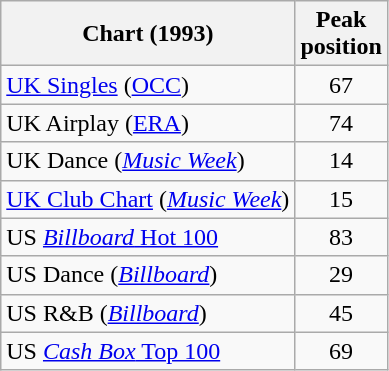<table class="wikitable sortable">
<tr>
<th align="center">Chart (1993)</th>
<th align="center">Peak<br>position</th>
</tr>
<tr>
<td><a href='#'>UK Singles</a> (<a href='#'>OCC</a>)</td>
<td align="center">67</td>
</tr>
<tr>
<td>UK Airplay (<a href='#'>ERA</a>)</td>
<td align="center">74</td>
</tr>
<tr>
<td>UK Dance (<em><a href='#'>Music Week</a></em>)</td>
<td align="center">14</td>
</tr>
<tr>
<td><a href='#'>UK Club Chart</a> (<em><a href='#'>Music Week</a></em>)</td>
<td align="center">15</td>
</tr>
<tr>
<td>US <a href='#'><em>Billboard</em> Hot 100</a></td>
<td align="center">83</td>
</tr>
<tr>
<td>US Dance (<em><a href='#'>Billboard</a></em>)</td>
<td align="center">29</td>
</tr>
<tr>
<td>US R&B (<em><a href='#'>Billboard</a></em>)</td>
<td align="center">45</td>
</tr>
<tr>
<td>US <a href='#'><em>Cash Box</em> Top 100</a></td>
<td align="center">69</td>
</tr>
</table>
